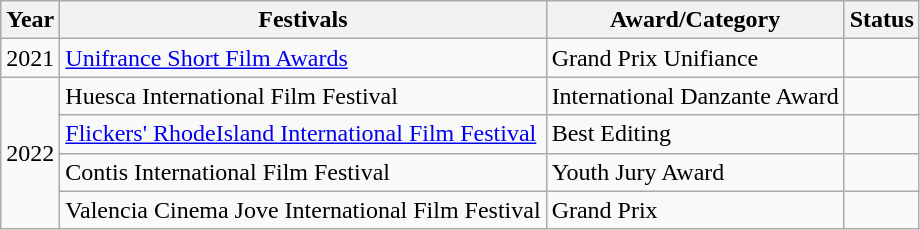<table class="wikitable">
<tr>
<th>Year</th>
<th>Festivals</th>
<th>Award/Category</th>
<th>Status</th>
</tr>
<tr>
<td>2021</td>
<td><a href='#'>Unifrance Short Film Awards</a></td>
<td>Grand Prix Unifiance</td>
<td></td>
</tr>
<tr>
<td rowspan="4">2022</td>
<td>Huesca International Film Festival</td>
<td>International Danzante Award</td>
<td></td>
</tr>
<tr>
<td><a href='#'>Flickers' RhodeIsland International Film Festival</a></td>
<td>Best Editing</td>
<td></td>
</tr>
<tr>
<td>Contis International Film Festival</td>
<td>Youth Jury Award</td>
<td></td>
</tr>
<tr>
<td>Valencia Cinema Jove International Film Festival</td>
<td>Grand Prix</td>
<td></td>
</tr>
</table>
